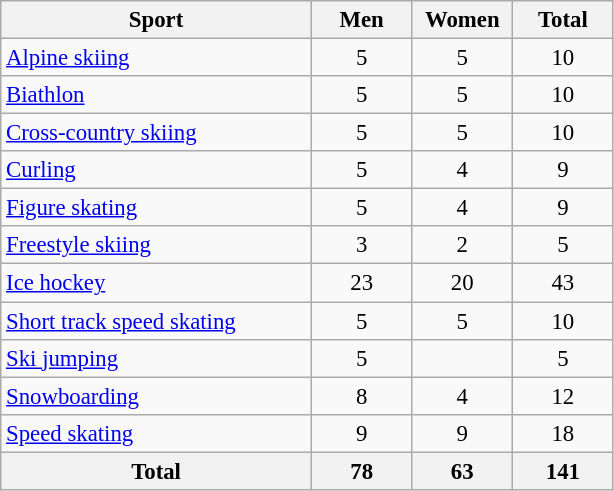<table class="wikitable" style="text-align:center; font-size:95%;">
<tr>
<th width=200>Sport</th>
<th width=60>Men</th>
<th width=60>Women</th>
<th width=60>Total</th>
</tr>
<tr>
<td align=left><a href='#'>Alpine skiing</a></td>
<td>5</td>
<td>5</td>
<td>10</td>
</tr>
<tr>
<td align=left><a href='#'>Biathlon</a></td>
<td>5</td>
<td>5</td>
<td>10</td>
</tr>
<tr>
<td align=left><a href='#'>Cross-country skiing</a></td>
<td>5</td>
<td>5</td>
<td>10</td>
</tr>
<tr>
<td align=left><a href='#'>Curling</a></td>
<td>5</td>
<td>4</td>
<td>9</td>
</tr>
<tr>
<td align=left><a href='#'>Figure skating</a></td>
<td>5</td>
<td>4</td>
<td>9</td>
</tr>
<tr>
<td align=left><a href='#'>Freestyle skiing</a></td>
<td>3</td>
<td>2</td>
<td>5</td>
</tr>
<tr>
<td align=left><a href='#'>Ice hockey</a></td>
<td>23</td>
<td>20</td>
<td>43</td>
</tr>
<tr>
<td align=left><a href='#'>Short track speed skating</a></td>
<td>5</td>
<td>5</td>
<td>10</td>
</tr>
<tr>
<td align=left><a href='#'>Ski jumping</a></td>
<td>5</td>
<td></td>
<td>5</td>
</tr>
<tr>
<td align=left><a href='#'>Snowboarding</a></td>
<td>8</td>
<td>4</td>
<td>12</td>
</tr>
<tr>
<td align=left><a href='#'>Speed skating</a></td>
<td>9</td>
<td>9</td>
<td>18</td>
</tr>
<tr>
<th>Total</th>
<th>78</th>
<th>63</th>
<th>141</th>
</tr>
</table>
